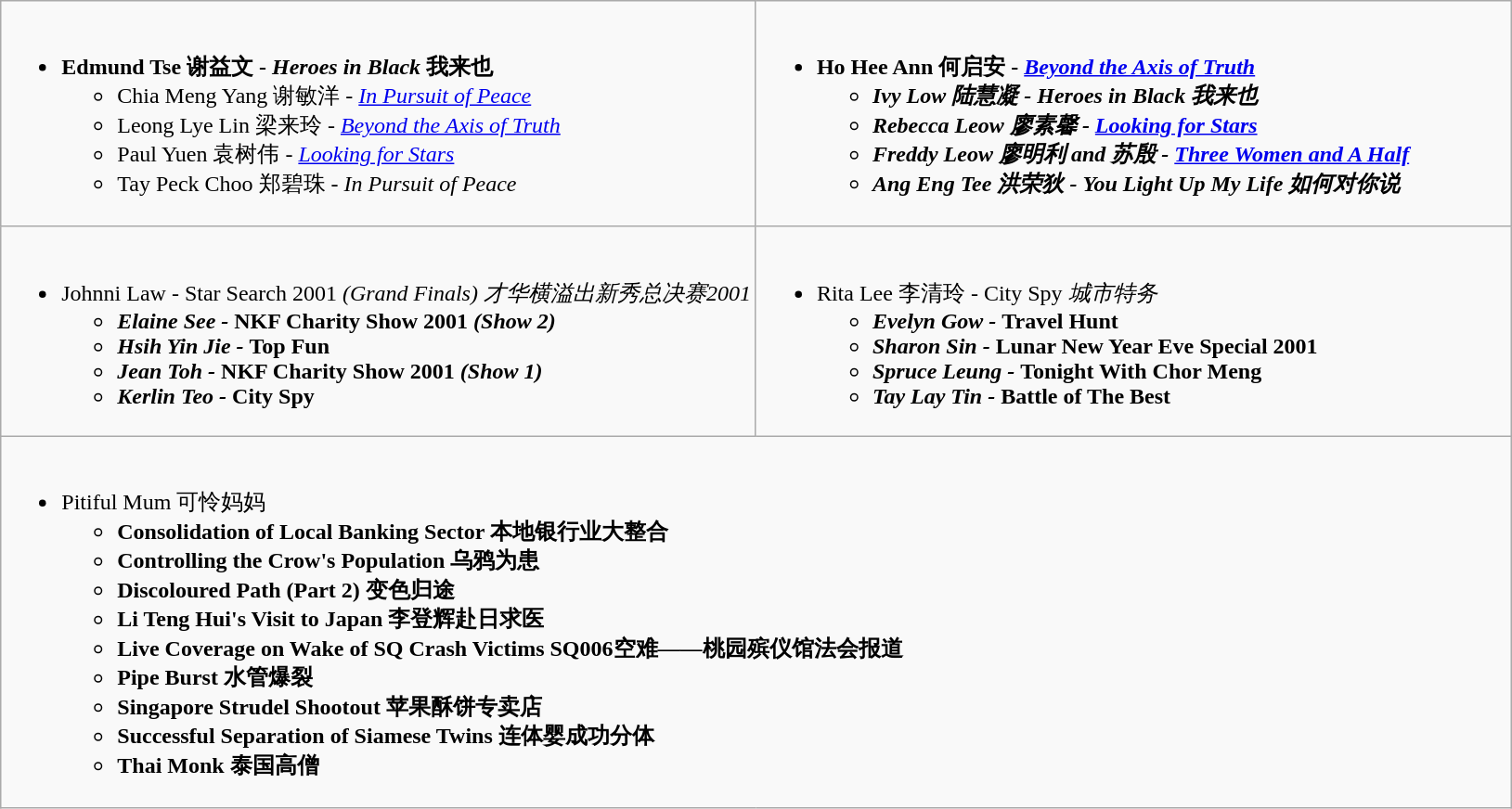<table class=wikitable>
<tr>
<td style="vertical-align:top; width:50%;"><br><div></div><ul><li><strong>Edmund Tse 谢益文 - <em>Heroes in Black</em> 我来也</strong><ul><li>Chia Meng Yang 谢敏洋 - <em><a href='#'>In Pursuit of Peace</a></em></li><li>Leong Lye Lin 梁来玲 - <em><a href='#'>Beyond the Axis of Truth</a></em></li><li>Paul Yuen 袁树伟 - <em><a href='#'>Looking for Stars</a></em></li><li>Tay Peck Choo 郑碧珠 - <em>In Pursuit of Peace</em></li></ul></li></ul></td>
<td valign="top" width="50%"><br><div></div><ul><li><strong>Ho Hee Ann 何启安 - <em><a href='#'>Beyond the Axis of Truth</a><strong><em><ul><li>Ivy Low 陆慧凝 - </em>Heroes in Black<em> 我来也</li><li>Rebecca Leow 廖素馨 - </em><a href='#'>Looking for Stars</a><em></li><li>Freddy Leow 廖明利 and 苏殷 - </em><a href='#'>Three Women and A Half</a><em></li><li>Ang Eng Tee 洪荣狄 - </em>You Light Up My Life<em> 如何对你说</li></ul></li></ul></td>
</tr>
<tr>
<td valign="top" width="50%"><br><div></div><ul><li></strong>Johnni Law - </em>Star Search 2001<em> (Grand Finals) 才华横溢出新秀总决赛2001<strong><ul><li>Elaine See - </em>NKF Charity Show 2001<em> (Show 2)</li><li>Hsih Yin Jie - </em>Top Fun<em></li><li>Jean Toh - </em>NKF Charity Show 2001<em> (Show 1)</li><li>Kerlin Teo - </em>City Spy<em></li></ul></li></ul></td>
<td valign="top" width="50%"><br><div></div><ul><li></strong>Rita Lee 李清玲 - </em>City Spy<em> 城市特务<strong><ul><li>Evelyn Gow - </em>Travel Hunt<em></li><li>Sharon Sin - </em>Lunar New Year Eve Special 2001<em></li><li>Spruce Leung - </em>Tonight With Chor Meng<em></li><li>Tay Lay Tin - </em>Battle of The Best<em></li></ul></li></ul></td>
</tr>
<tr>
<td colspan=2 style="vertical-align:top; width:100%;"><br><div></div><ul><li></strong>Pitiful Mum 可怜妈妈<strong><ul><li>Consolidation of Local Banking Sector 本地银行业大整合</li><li>Controlling the Crow's Population 乌鸦为患</li><li>Discoloured Path (Part 2) 变色归途</li><li>Li Teng Hui's Visit to Japan 李登辉赴日求医</li><li>Live Coverage on Wake of SQ Crash Victims SQ006空难——桃园殡仪馆法会报道</li><li>Pipe Burst 水管爆裂</li><li>Singapore Strudel Shootout 苹果酥饼专卖店</li><li>Successful Separation of Siamese Twins 连体婴成功分体</li><li>Thai Monk 泰国高僧</li></ul></li></ul></td>
</tr>
</table>
